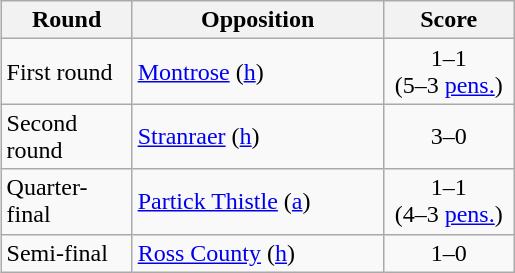<table class="wikitable" style="text-align:left;margin-left:1em;float:right">
<tr>
<th width=80>Round</th>
<th width=160>Opposition</th>
<th width=80>Score</th>
</tr>
<tr>
<td>First round</td>
<td><a href='#'>Montrose</a> (<a href='#'>h</a>)</td>
<td align=center>1–1 <br>(5–3 <a href='#'>pens.</a>)</td>
</tr>
<tr>
<td>Second round</td>
<td><a href='#'>Stranraer</a> (<a href='#'>h</a>)</td>
<td align=center>3–0</td>
</tr>
<tr>
<td>Quarter-final</td>
<td><a href='#'>Partick Thistle</a> (<a href='#'>a</a>)</td>
<td align=center>1–1 <br>(4–3 <a href='#'>pens.</a>)</td>
</tr>
<tr>
<td>Semi-final</td>
<td><a href='#'>Ross County</a> (<a href='#'>h</a>)</td>
<td align=center>1–0</td>
</tr>
</table>
